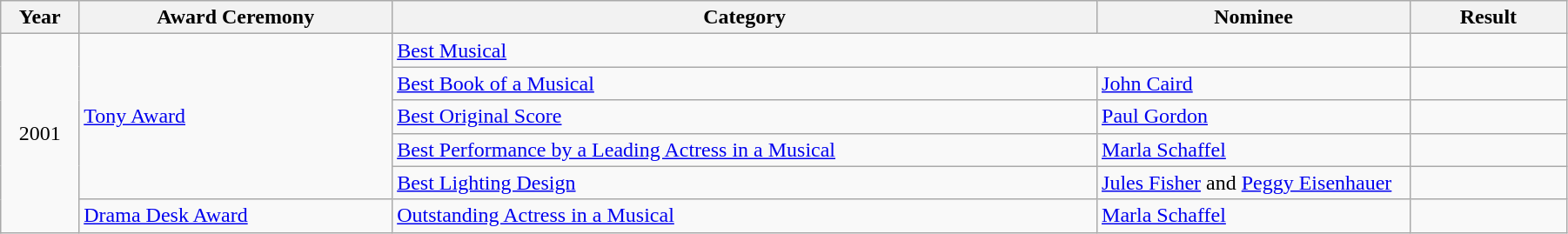<table class="wikitable" width="95%">
<tr>
<th width="5%">Year</th>
<th width="20%">Award Ceremony</th>
<th width="45%">Category</th>
<th width="20%">Nominee</th>
<th width="10%">Result</th>
</tr>
<tr>
<td rowspan="6" align="center">2001</td>
<td rowspan="5"><a href='#'>Tony Award</a></td>
<td colspan="2"><a href='#'>Best Musical</a></td>
<td></td>
</tr>
<tr>
<td><a href='#'>Best Book of a Musical</a></td>
<td><a href='#'>John Caird</a></td>
<td></td>
</tr>
<tr>
<td><a href='#'>Best Original Score</a></td>
<td><a href='#'>Paul Gordon</a></td>
<td></td>
</tr>
<tr>
<td><a href='#'>Best Performance by a Leading Actress in a Musical</a></td>
<td><a href='#'>Marla Schaffel</a></td>
<td></td>
</tr>
<tr>
<td><a href='#'>Best Lighting Design</a></td>
<td><a href='#'>Jules Fisher</a> and <a href='#'>Peggy Eisenhauer</a></td>
<td></td>
</tr>
<tr>
<td><a href='#'>Drama Desk Award</a></td>
<td><a href='#'>Outstanding Actress in a Musical</a></td>
<td><a href='#'>Marla Schaffel</a></td>
<td></td>
</tr>
</table>
